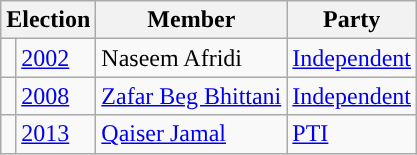<table class="wikitable">
<tr>
<th colspan="2">Election</th>
<th>Member</th>
<th>Party</th>
</tr>
<tr>
<td style="background-color: "></td>
<td><a href='#'>2002</a></td>
<td>Naseem Afridi</td>
<td><a href='#'>Independent</a></td>
</tr>
<tr>
<td style="background-color: "></td>
<td><a href='#'>2008</a></td>
<td><a href='#'>Zafar Beg Bhittani</a></td>
<td><a href='#'>Independent</a></td>
</tr>
<tr>
<td style="background-color: "></td>
<td><a href='#'>2013</a></td>
<td><a href='#'>Qaiser Jamal</a></td>
<td><a href='#'>PTI</a></td>
</tr>
</table>
